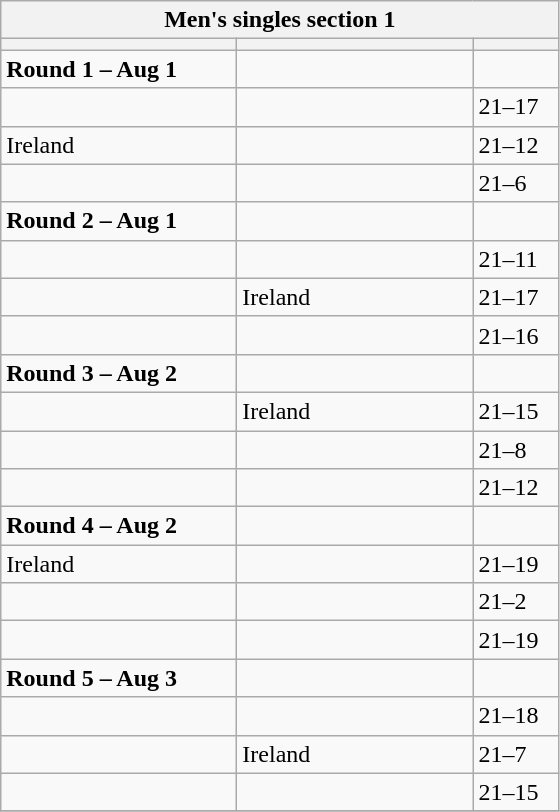<table class="wikitable">
<tr>
<th colspan="3">Men's singles section 1</th>
</tr>
<tr>
<th width=150></th>
<th width=150></th>
<th width=50></th>
</tr>
<tr>
<td><strong>Round 1 – Aug 1</strong></td>
<td></td>
<td></td>
</tr>
<tr>
<td></td>
<td></td>
<td>21–17</td>
</tr>
<tr>
<td> Ireland</td>
<td></td>
<td>21–12</td>
</tr>
<tr>
<td></td>
<td></td>
<td>21–6</td>
</tr>
<tr>
<td><strong>Round 2 – Aug 1</strong></td>
<td></td>
<td></td>
</tr>
<tr>
<td></td>
<td></td>
<td>21–11</td>
</tr>
<tr>
<td></td>
<td> Ireland</td>
<td>21–17</td>
</tr>
<tr>
<td></td>
<td></td>
<td>21–16</td>
</tr>
<tr>
<td><strong>Round 3 – Aug 2</strong></td>
<td></td>
<td></td>
</tr>
<tr>
<td></td>
<td> Ireland</td>
<td>21–15</td>
</tr>
<tr>
<td></td>
<td></td>
<td>21–8</td>
</tr>
<tr>
<td></td>
<td></td>
<td>21–12</td>
</tr>
<tr>
<td><strong>Round 4 – Aug 2</strong></td>
<td></td>
<td></td>
</tr>
<tr>
<td> Ireland</td>
<td></td>
<td>21–19</td>
</tr>
<tr>
<td></td>
<td></td>
<td>21–2</td>
</tr>
<tr>
<td></td>
<td></td>
<td>21–19</td>
</tr>
<tr>
<td><strong>Round 5 – Aug 3</strong></td>
<td></td>
<td></td>
</tr>
<tr>
<td></td>
<td></td>
<td>21–18</td>
</tr>
<tr>
<td></td>
<td> Ireland</td>
<td>21–7</td>
</tr>
<tr>
<td></td>
<td></td>
<td>21–15</td>
</tr>
<tr>
</tr>
</table>
